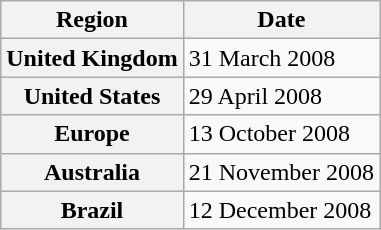<table class="wikitable plainrowheaders">
<tr>
<th scope="col">Region</th>
<th scope="col">Date</th>
</tr>
<tr>
<th scope="row">United Kingdom</th>
<td>31 March 2008</td>
</tr>
<tr>
<th scope="row">United States</th>
<td>29 April 2008</td>
</tr>
<tr>
<th scope="row">Europe</th>
<td>13 October 2008</td>
</tr>
<tr>
<th scope="row">Australia</th>
<td>21 November 2008</td>
</tr>
<tr>
<th scope="row">Brazil</th>
<td>12 December 2008</td>
</tr>
</table>
